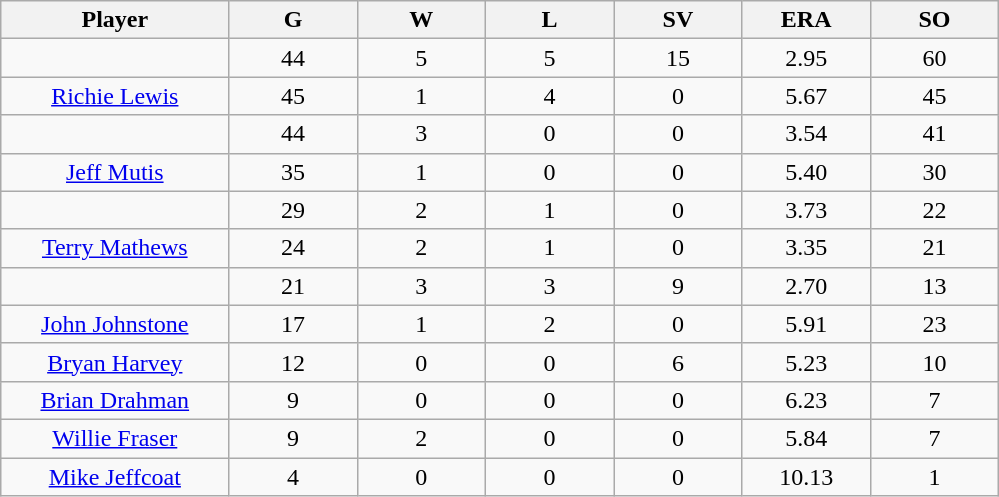<table class="wikitable sortable">
<tr>
<th bgcolor="#DDDDFF" width="16%">Player</th>
<th bgcolor="#DDDDFF" width="9%">G</th>
<th bgcolor="#DDDDFF" width="9%">W</th>
<th bgcolor="#DDDDFF" width="9%">L</th>
<th bgcolor="#DDDDFF" width="9%">SV</th>
<th bgcolor="#DDDDFF" width="9%">ERA</th>
<th bgcolor="#DDDDFF" width="9%">SO</th>
</tr>
<tr align="center">
<td></td>
<td>44</td>
<td>5</td>
<td>5</td>
<td>15</td>
<td>2.95</td>
<td>60</td>
</tr>
<tr align=center>
<td><a href='#'>Richie Lewis</a></td>
<td>45</td>
<td>1</td>
<td>4</td>
<td>0</td>
<td>5.67</td>
<td>45</td>
</tr>
<tr align="center">
<td></td>
<td>44</td>
<td>3</td>
<td>0</td>
<td>0</td>
<td>3.54</td>
<td>41</td>
</tr>
<tr align="center">
<td><a href='#'>Jeff Mutis</a></td>
<td>35</td>
<td>1</td>
<td>0</td>
<td>0</td>
<td>5.40</td>
<td>30</td>
</tr>
<tr align=center>
<td></td>
<td>29</td>
<td>2</td>
<td>1</td>
<td>0</td>
<td>3.73</td>
<td>22</td>
</tr>
<tr align="center">
<td><a href='#'>Terry Mathews</a></td>
<td>24</td>
<td>2</td>
<td>1</td>
<td>0</td>
<td>3.35</td>
<td>21</td>
</tr>
<tr align=center>
<td></td>
<td>21</td>
<td>3</td>
<td>3</td>
<td>9</td>
<td>2.70</td>
<td>13</td>
</tr>
<tr align="center">
<td><a href='#'>John Johnstone</a></td>
<td>17</td>
<td>1</td>
<td>2</td>
<td>0</td>
<td>5.91</td>
<td>23</td>
</tr>
<tr align=center>
<td><a href='#'>Bryan Harvey</a></td>
<td>12</td>
<td>0</td>
<td>0</td>
<td>6</td>
<td>5.23</td>
<td>10</td>
</tr>
<tr align=center>
<td><a href='#'>Brian Drahman</a></td>
<td>9</td>
<td>0</td>
<td>0</td>
<td>0</td>
<td>6.23</td>
<td>7</td>
</tr>
<tr align=center>
<td><a href='#'>Willie Fraser</a></td>
<td>9</td>
<td>2</td>
<td>0</td>
<td>0</td>
<td>5.84</td>
<td>7</td>
</tr>
<tr align=center>
<td><a href='#'>Mike Jeffcoat</a></td>
<td>4</td>
<td>0</td>
<td>0</td>
<td>0</td>
<td>10.13</td>
<td>1</td>
</tr>
</table>
